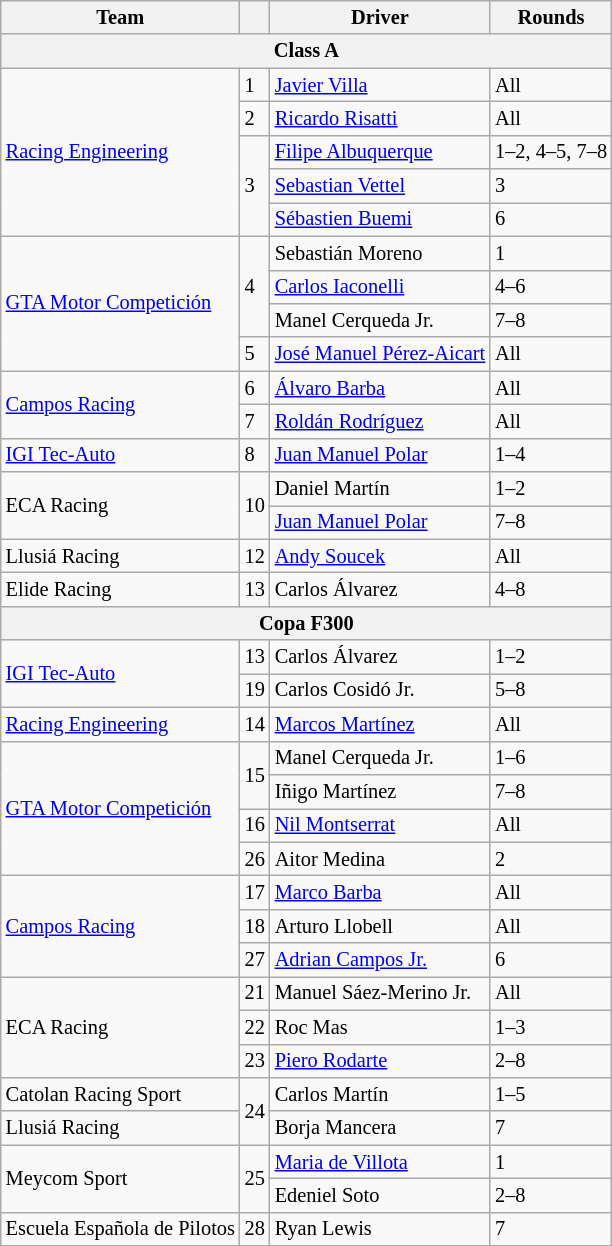<table class="wikitable" style="font-size: 85%;">
<tr>
<th>Team</th>
<th></th>
<th>Driver</th>
<th>Rounds</th>
</tr>
<tr>
<th colspan=4>Class A</th>
</tr>
<tr>
<td rowspan=5><a href='#'>Racing Engineering</a></td>
<td>1</td>
<td> <a href='#'>Javier Villa</a></td>
<td>All</td>
</tr>
<tr>
<td>2</td>
<td> <a href='#'>Ricardo Risatti</a></td>
<td>All</td>
</tr>
<tr>
<td rowspan=3>3</td>
<td> <a href='#'>Filipe Albuquerque</a></td>
<td>1–2, 4–5, 7–8</td>
</tr>
<tr>
<td> <a href='#'>Sebastian Vettel</a></td>
<td>3</td>
</tr>
<tr>
<td> <a href='#'>Sébastien Buemi</a></td>
<td>6</td>
</tr>
<tr>
<td rowspan=4><a href='#'>GTA Motor Competición</a></td>
<td rowspan=3>4</td>
<td> Sebastián Moreno</td>
<td>1</td>
</tr>
<tr>
<td> <a href='#'>Carlos Iaconelli</a></td>
<td>4–6</td>
</tr>
<tr>
<td> Manel Cerqueda Jr.</td>
<td>7–8</td>
</tr>
<tr>
<td>5</td>
<td nowrap> <a href='#'>José Manuel Pérez-Aicart</a></td>
<td>All</td>
</tr>
<tr>
<td rowspan=2><a href='#'>Campos Racing</a></td>
<td>6</td>
<td> <a href='#'>Álvaro Barba</a></td>
<td>All</td>
</tr>
<tr>
<td>7</td>
<td> <a href='#'>Roldán Rodríguez</a></td>
<td>All</td>
</tr>
<tr>
<td><a href='#'>IGI Tec-Auto</a></td>
<td>8</td>
<td> <a href='#'>Juan Manuel Polar</a></td>
<td>1–4</td>
</tr>
<tr>
<td rowspan=2>ECA Racing</td>
<td rowspan=2>10</td>
<td> Daniel Martín</td>
<td>1–2</td>
</tr>
<tr>
<td> <a href='#'>Juan Manuel Polar</a></td>
<td>7–8</td>
</tr>
<tr>
<td>Llusiá Racing</td>
<td>12</td>
<td> <a href='#'>Andy Soucek</a></td>
<td>All</td>
</tr>
<tr>
<td>Elide Racing</td>
<td>13</td>
<td> Carlos Álvarez</td>
<td>4–8</td>
</tr>
<tr>
<th colspan=4>Copa F300</th>
</tr>
<tr>
<td rowspan=2><a href='#'>IGI Tec-Auto</a></td>
<td>13</td>
<td> Carlos Álvarez</td>
<td>1–2</td>
</tr>
<tr>
<td>19</td>
<td> Carlos Cosidó Jr.</td>
<td>5–8</td>
</tr>
<tr>
<td><a href='#'>Racing Engineering</a></td>
<td>14</td>
<td> <a href='#'>Marcos Martínez</a></td>
<td>All</td>
</tr>
<tr>
<td rowspan=4><a href='#'>GTA Motor Competición</a></td>
<td rowspan=2>15</td>
<td> Manel Cerqueda Jr.</td>
<td>1–6</td>
</tr>
<tr>
<td> Iñigo Martínez</td>
<td>7–8</td>
</tr>
<tr>
<td>16</td>
<td> <a href='#'>Nil Montserrat</a></td>
<td>All</td>
</tr>
<tr>
<td>26</td>
<td> Aitor Medina</td>
<td>2</td>
</tr>
<tr>
<td rowspan=3><a href='#'>Campos Racing</a></td>
<td>17</td>
<td> <a href='#'>Marco Barba</a></td>
<td>All</td>
</tr>
<tr>
<td>18</td>
<td> Arturo Llobell</td>
<td>All</td>
</tr>
<tr>
<td>27</td>
<td> <a href='#'>Adrian Campos Jr.</a></td>
<td>6</td>
</tr>
<tr>
<td rowspan=3>ECA Racing</td>
<td>21</td>
<td> Manuel Sáez-Merino Jr.</td>
<td>All</td>
</tr>
<tr>
<td>22</td>
<td> Roc Mas</td>
<td>1–3</td>
</tr>
<tr>
<td>23</td>
<td> <a href='#'>Piero Rodarte</a></td>
<td>2–8</td>
</tr>
<tr>
<td>Catolan Racing Sport</td>
<td rowspan=2>24</td>
<td> Carlos Martín</td>
<td>1–5</td>
</tr>
<tr>
<td>Llusiá Racing</td>
<td> Borja Mancera</td>
<td>7</td>
</tr>
<tr>
<td rowspan=2>Meycom Sport</td>
<td rowspan=2>25</td>
<td> <a href='#'>Maria de Villota</a></td>
<td>1</td>
</tr>
<tr>
<td> Edeniel Soto</td>
<td>2–8</td>
</tr>
<tr>
<td>Escuela Española de Pilotos</td>
<td>28</td>
<td> Ryan Lewis</td>
<td>7</td>
</tr>
</table>
